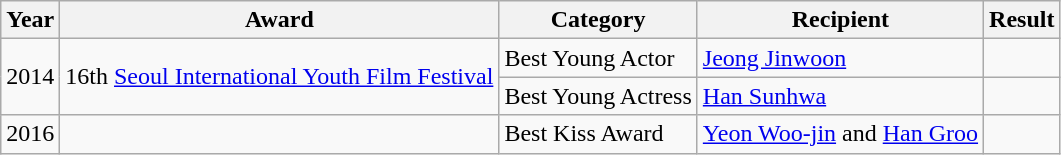<table class="wikitable">
<tr>
<th>Year</th>
<th>Award</th>
<th>Category</th>
<th>Recipient</th>
<th>Result</th>
</tr>
<tr>
<td rowspan=2>2014</td>
<td rowspan=2 style="text-align:center;">16th <a href='#'>Seoul International Youth Film Festival</a></td>
<td>Best Young Actor</td>
<td><a href='#'>Jeong Jinwoon</a></td>
<td></td>
</tr>
<tr>
<td>Best Young Actress</td>
<td><a href='#'>Han Sunhwa</a></td>
<td></td>
</tr>
<tr>
<td>2016</td>
<td></td>
<td>Best Kiss Award</td>
<td><a href='#'>Yeon Woo-jin</a> and <a href='#'>Han Groo</a></td>
<td></td>
</tr>
</table>
